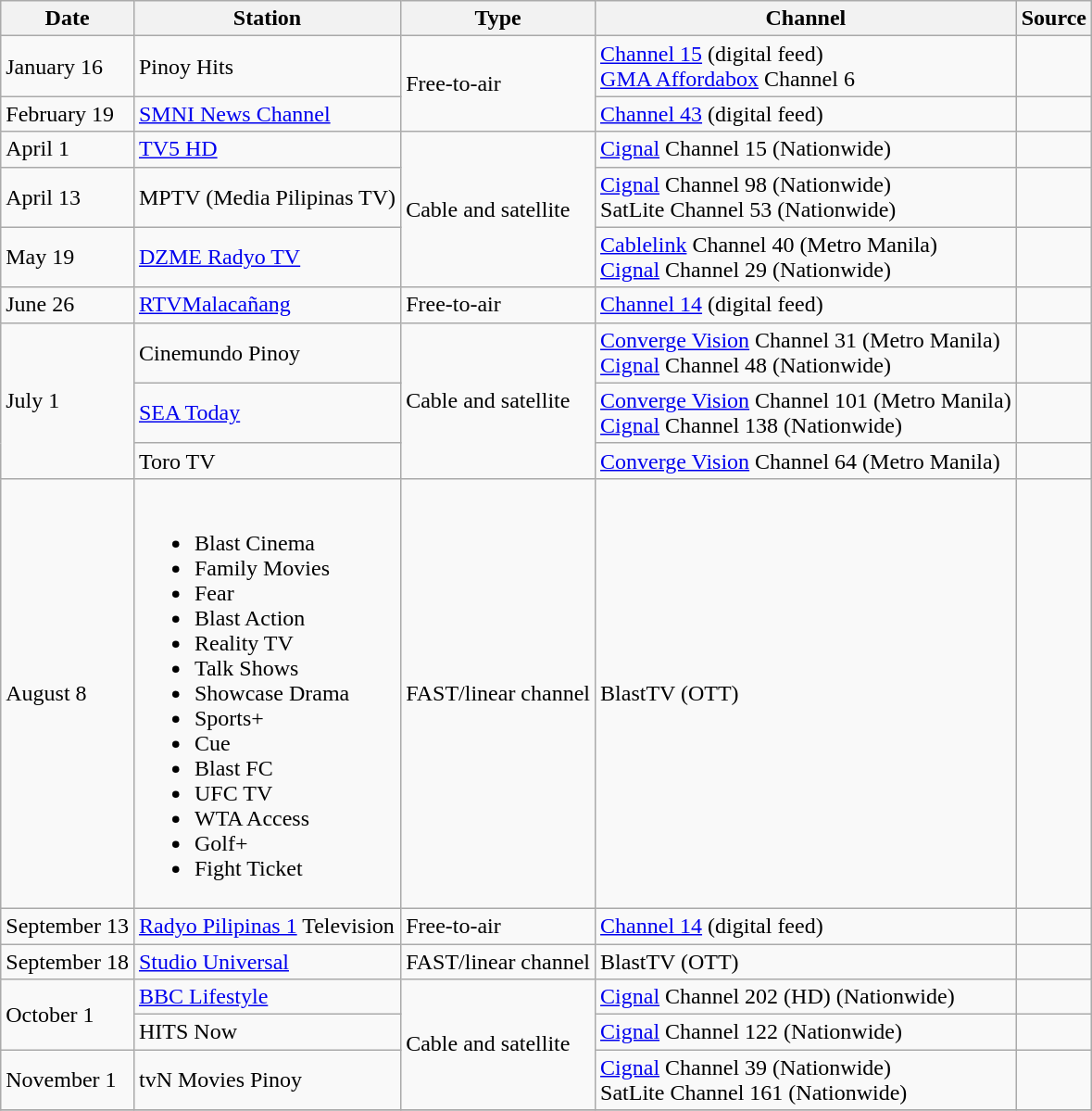<table class="wikitable">
<tr>
<th>Date</th>
<th>Station</th>
<th>Type</th>
<th>Channel</th>
<th>Source</th>
</tr>
<tr>
<td>January 16</td>
<td>Pinoy Hits</td>
<td rowspan="2">Free-to-air</td>
<td><a href='#'>Channel 15</a> (digital feed)<br><a href='#'>GMA Affordabox</a> Channel 6</td>
<td></td>
</tr>
<tr>
<td>February 19</td>
<td><a href='#'>SMNI News Channel</a></td>
<td><a href='#'>Channel 43</a> (digital feed)</td>
<td></td>
</tr>
<tr>
<td>April 1</td>
<td><a href='#'>TV5 HD</a></td>
<td rowspan="3">Cable and satellite</td>
<td><a href='#'>Cignal</a> Channel 15 (Nationwide)</td>
<td></td>
</tr>
<tr>
<td>April 13</td>
<td>MPTV (Media Pilipinas TV)</td>
<td><a href='#'>Cignal</a> Channel 98 (Nationwide) <br>SatLite Channel 53 (Nationwide)</td>
<td></td>
</tr>
<tr>
<td>May 19</td>
<td><a href='#'>DZME Radyo TV</a></td>
<td><a href='#'>Cablelink</a> Channel 40 (Metro Manila) <br><a href='#'>Cignal</a> Channel 29 (Nationwide)</td>
<td></td>
</tr>
<tr>
<td>June 26</td>
<td><a href='#'>RTVMalacañang</a></td>
<td>Free-to-air</td>
<td><a href='#'>Channel 14</a> (digital feed)</td>
<td></td>
</tr>
<tr>
<td rowspan="3">July 1</td>
<td>Cinemundo Pinoy</td>
<td rowspan="3">Cable and satellite</td>
<td><a href='#'>Converge Vision</a> Channel 31 (Metro Manila) <br><a href='#'>Cignal</a> Channel 48 (Nationwide)</td>
<td></td>
</tr>
<tr>
<td><a href='#'>SEA Today</a></td>
<td><a href='#'>Converge Vision</a> Channel 101 (Metro Manila)<br><a href='#'>Cignal</a> Channel 138 (Nationwide)</td>
<td></td>
</tr>
<tr>
<td>Toro TV</td>
<td><a href='#'>Converge Vision</a> Channel 64 (Metro Manila)</td>
<td></td>
</tr>
<tr>
<td>August 8</td>
<td><br><ul><li>Blast Cinema</li><li>Family Movies</li><li>Fear</li><li>Blast Action</li><li>Reality TV</li><li>Talk Shows</li><li>Showcase Drama</li><li>Sports+</li><li>Cue</li><li>Blast FC</li><li>UFC TV</li><li>WTA Access</li><li>Golf+</li><li>Fight Ticket</li></ul></td>
<td>FAST/linear channel</td>
<td>BlastTV (OTT)</td>
<td></td>
</tr>
<tr>
<td>September 13</td>
<td><a href='#'>Radyo Pilipinas 1</a> Television</td>
<td>Free-to-air</td>
<td><a href='#'>Channel 14</a> (digital feed)</td>
<td></td>
</tr>
<tr>
<td>September 18</td>
<td><a href='#'>Studio Universal</a></td>
<td>FAST/linear channel</td>
<td>BlastTV (OTT)</td>
<td></td>
</tr>
<tr>
<td rowspan="2">October 1</td>
<td><a href='#'>BBC Lifestyle</a></td>
<td rowspan="3">Cable and satellite</td>
<td><a href='#'>Cignal</a> Channel 202 (HD) (Nationwide)</td>
<td></td>
</tr>
<tr>
<td>HITS Now</td>
<td><a href='#'>Cignal</a> Channel 122  (Nationwide)</td>
<td></td>
</tr>
<tr>
<td>November 1</td>
<td>tvN Movies Pinoy</td>
<td><a href='#'>Cignal</a> Channel 39 (Nationwide)<br>SatLite Channel 161 (Nationwide)</td>
<td></td>
</tr>
<tr>
</tr>
</table>
